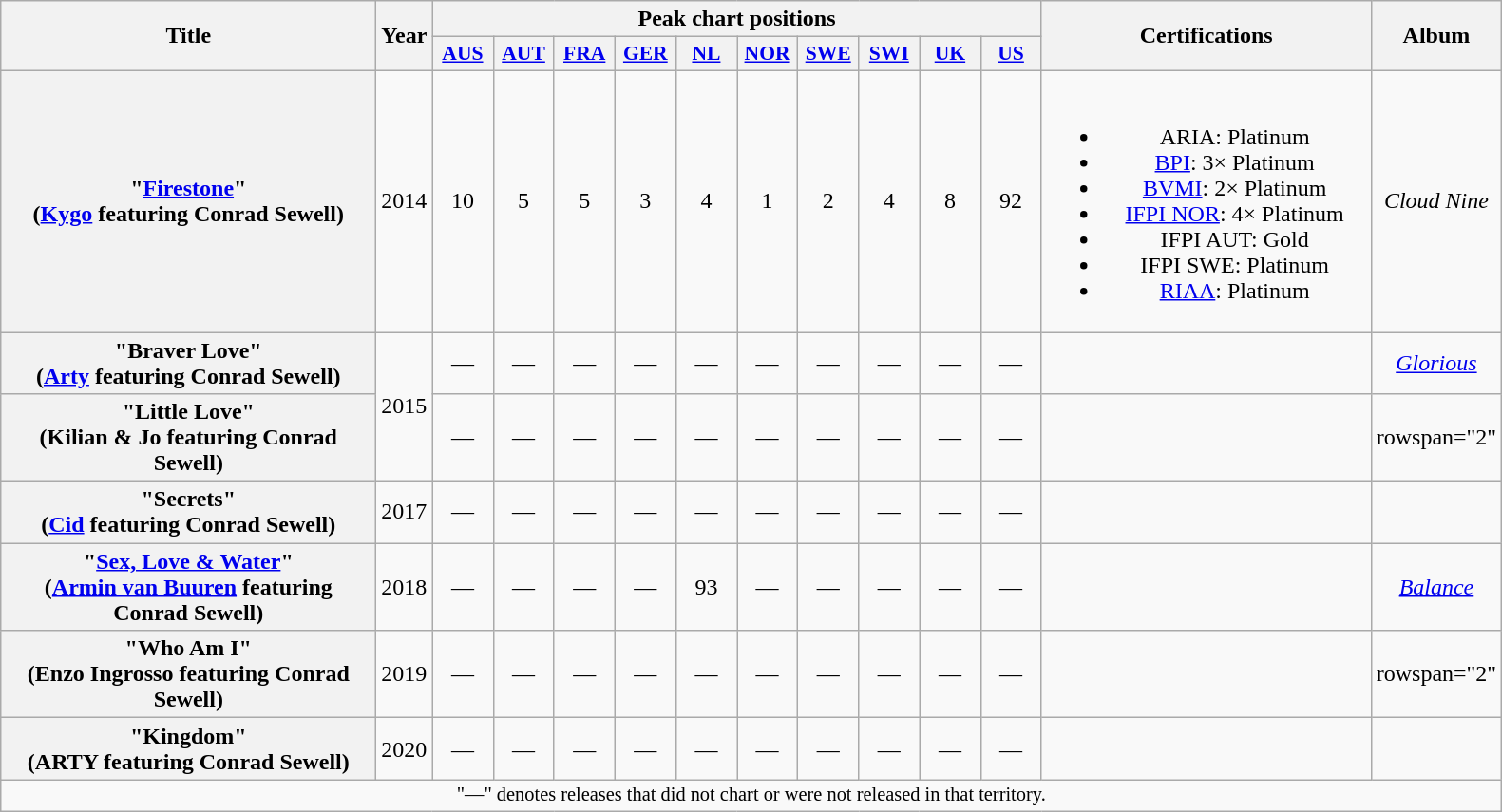<table class="wikitable plainrowheaders" style="text-align:center;" border="1">
<tr>
<th scope="col" rowspan="2" style="width:16em;">Title</th>
<th scope="col" rowspan="2">Year</th>
<th scope="col" colspan="10">Peak chart positions</th>
<th scope="col" rowspan="2" style="width:14em;">Certifications</th>
<th scope="col" rowspan="2">Album</th>
</tr>
<tr>
<th scope="col" style="width:2.5em;font-size:90%;"><a href='#'>AUS</a><br></th>
<th scope="col" style="width:2.5em;font-size:90%;"><a href='#'>AUT</a><br></th>
<th scope="col" style="width:2.5em;font-size:90%;"><a href='#'>FRA</a><br></th>
<th scope="col" style="width:2.5em;font-size:90%;"><a href='#'>GER</a><br></th>
<th scope="col" style="width:2.5em;font-size:90%;"><a href='#'>NL</a><br></th>
<th scope="col" style="width:2.5em;font-size:90%;"><a href='#'>NOR</a><br></th>
<th scope="col" style="width:2.5em;font-size:90%;"><a href='#'>SWE</a><br></th>
<th scope="col" style="width:2.5em;font-size:90%;"><a href='#'>SWI</a><br></th>
<th scope="col" style="width:2.5em;font-size:90%;"><a href='#'>UK</a><br></th>
<th scope="col" style="width:2.5em;font-size:90%;"><a href='#'>US</a><br></th>
</tr>
<tr>
<th scope="row">"<a href='#'>Firestone</a>"<br><span>(<a href='#'>Kygo</a> featuring Conrad Sewell)</span></th>
<td>2014</td>
<td>10</td>
<td>5</td>
<td>5</td>
<td>3</td>
<td>4</td>
<td>1</td>
<td>2</td>
<td>4</td>
<td>8</td>
<td>92</td>
<td><br><ul><li>ARIA: Platinum</li><li><a href='#'>BPI</a>: 3× Platinum</li><li><a href='#'>BVMI</a>: 2× Platinum</li><li><a href='#'>IFPI NOR</a>: 4× Platinum</li><li>IFPI AUT: Gold</li><li>IFPI SWE: Platinum</li><li><a href='#'>RIAA</a>: Platinum</li></ul></td>
<td><em>Cloud Nine</em></td>
</tr>
<tr>
<th scope="row">"Braver Love"<br><span>(<a href='#'>Arty</a> featuring Conrad Sewell)</span></th>
<td rowspan="2">2015</td>
<td>—</td>
<td>—</td>
<td>—</td>
<td>—</td>
<td>—</td>
<td>—</td>
<td>—</td>
<td>—</td>
<td>—</td>
<td>—</td>
<td></td>
<td><em><a href='#'>Glorious</a></em></td>
</tr>
<tr>
<th scope="row">"Little Love"<br><span>(Kilian & Jo featuring Conrad Sewell)</span></th>
<td>—</td>
<td>—</td>
<td>—</td>
<td>—</td>
<td>—</td>
<td>—</td>
<td>—</td>
<td>—</td>
<td>—</td>
<td>—</td>
<td></td>
<td>rowspan="2" </td>
</tr>
<tr>
<th scope="row">"Secrets"<br><span>(<a href='#'>Cid</a> featuring Conrad Sewell)</span></th>
<td>2017</td>
<td>—</td>
<td>—</td>
<td>—</td>
<td>—</td>
<td>—</td>
<td>—</td>
<td>—</td>
<td>—</td>
<td>—</td>
<td>—</td>
<td></td>
</tr>
<tr>
<th scope="row">"<a href='#'>Sex, Love & Water</a>"<br><span>(<a href='#'>Armin van Buuren</a> featuring Conrad Sewell)</span></th>
<td>2018</td>
<td>—</td>
<td>—</td>
<td>—</td>
<td>—</td>
<td>93</td>
<td>—</td>
<td>—</td>
<td>—</td>
<td>—</td>
<td>—</td>
<td></td>
<td><em><a href='#'>Balance</a></em></td>
</tr>
<tr>
<th scope="row">"Who Am I"<br><span>(Enzo Ingrosso featuring Conrad Sewell)</span></th>
<td>2019</td>
<td>—</td>
<td>—</td>
<td>—</td>
<td>—</td>
<td>—</td>
<td>—</td>
<td>—</td>
<td>—</td>
<td>—</td>
<td>—</td>
<td></td>
<td>rowspan="2" </td>
</tr>
<tr>
<th scope="row">"Kingdom"<br><span>(ARTY featuring Conrad Sewell)</span></th>
<td>2020</td>
<td>—</td>
<td>—</td>
<td>—</td>
<td>—</td>
<td>—</td>
<td>—</td>
<td>—</td>
<td>—</td>
<td>—</td>
<td>—</td>
<td></td>
</tr>
<tr>
<td align="center" colspan="15" style="font-size:85%">"—" denotes releases that did not chart or were not released in that territory.</td>
</tr>
</table>
